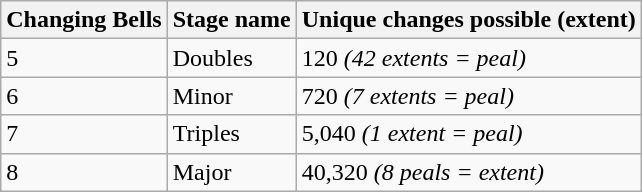<table class="wikitable">
<tr>
<th>Changing Bells</th>
<th>Stage name</th>
<th>Unique changes possible (extent)</th>
</tr>
<tr>
<td>5</td>
<td>Doubles</td>
<td>120 <em>(42 extents =  peal)</em></td>
</tr>
<tr>
<td>6</td>
<td>Minor</td>
<td>720 <em>(7 extents = peal)</em></td>
</tr>
<tr>
<td>7</td>
<td>Triples</td>
<td>5,040 <em>(1 extent = peal)</em></td>
</tr>
<tr>
<td>8</td>
<td>Major</td>
<td>40,320 <em>(8 peals = extent)</em></td>
</tr>
</table>
